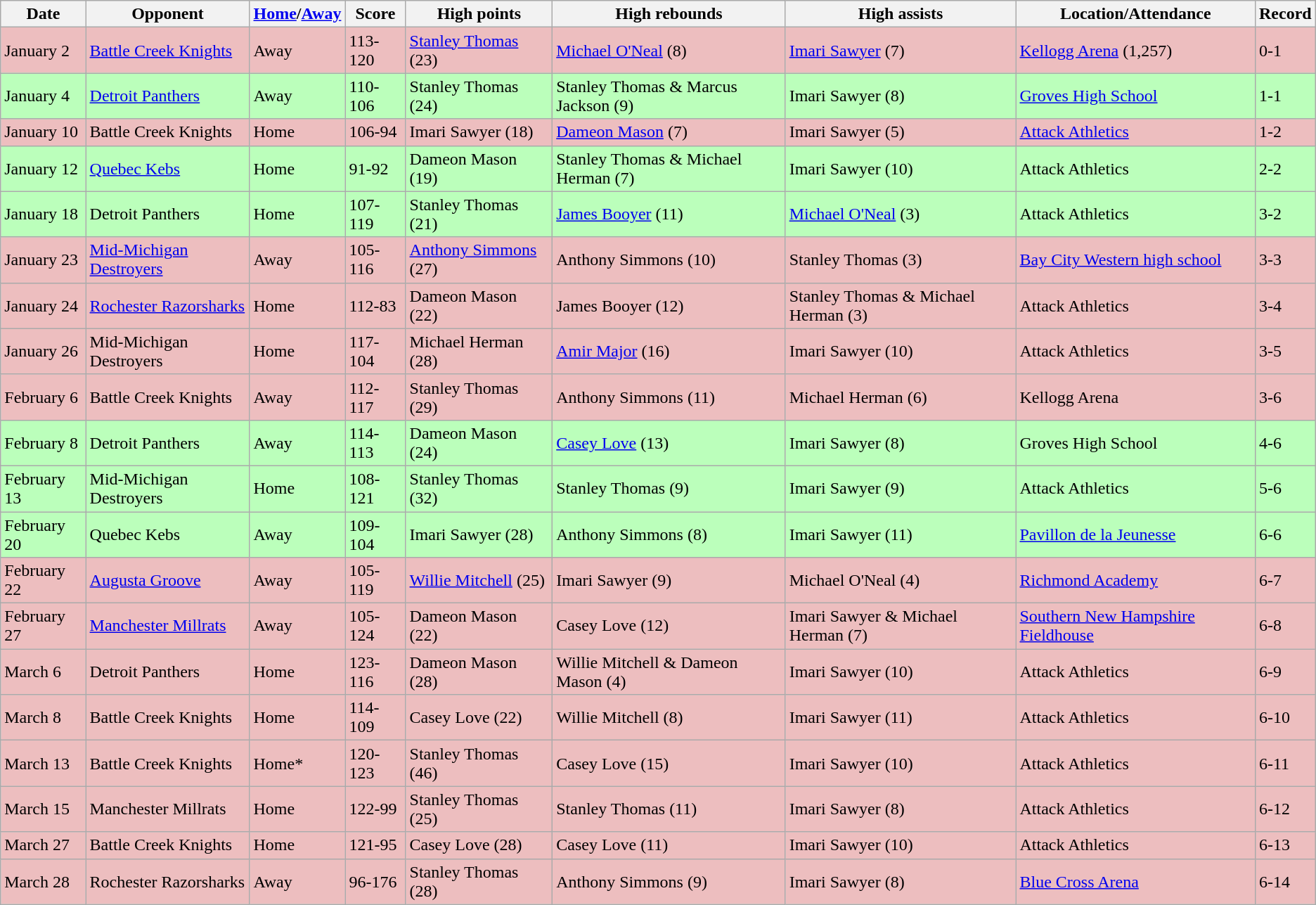<table class="wikitable">
<tr>
<th>Date</th>
<th>Opponent</th>
<th><a href='#'>Home</a>/<a href='#'>Away</a></th>
<th>Score</th>
<th>High points</th>
<th>High rebounds</th>
<th>High assists</th>
<th>Location/Attendance</th>
<th>Record</th>
</tr>
<tr bgcolor="#edbebf">
<td>January 2</td>
<td><a href='#'>Battle Creek Knights</a></td>
<td>Away</td>
<td>113-120</td>
<td><a href='#'>Stanley Thomas</a> (23)</td>
<td><a href='#'>Michael O'Neal</a> (8)</td>
<td><a href='#'>Imari Sawyer</a> (7)</td>
<td><a href='#'>Kellogg Arena</a> (1,257)</td>
<td>0-1</td>
</tr>
<tr bgcolor="#bbffbb">
<td>January 4</td>
<td><a href='#'>Detroit Panthers</a></td>
<td>Away</td>
<td>110-106</td>
<td>Stanley Thomas (24)</td>
<td>Stanley Thomas & Marcus Jackson (9)</td>
<td>Imari Sawyer (8)</td>
<td><a href='#'>Groves High School</a></td>
<td>1-1</td>
</tr>
<tr bgcolor="#edbebf">
<td>January 10</td>
<td>Battle Creek Knights</td>
<td>Home</td>
<td>106-94</td>
<td>Imari Sawyer (18)</td>
<td><a href='#'>Dameon Mason</a> (7)</td>
<td>Imari Sawyer (5)</td>
<td><a href='#'>Attack Athletics</a></td>
<td>1-2</td>
</tr>
<tr bgcolor="#bbffbb">
<td>January 12</td>
<td><a href='#'>Quebec Kebs</a></td>
<td>Home</td>
<td>91-92</td>
<td>Dameon Mason (19)</td>
<td>Stanley Thomas & Michael Herman (7)</td>
<td>Imari Sawyer (10)</td>
<td>Attack Athletics</td>
<td>2-2</td>
</tr>
<tr bgcolor="#bbffbb">
<td>January 18</td>
<td>Detroit Panthers</td>
<td>Home</td>
<td>107-119</td>
<td>Stanley Thomas (21)</td>
<td><a href='#'>James Booyer</a> (11)</td>
<td><a href='#'>Michael O'Neal</a> (3)</td>
<td>Attack Athletics</td>
<td>3-2</td>
</tr>
<tr bgcolor="#edbebf">
<td>January 23</td>
<td><a href='#'>Mid-Michigan Destroyers</a></td>
<td>Away</td>
<td>105-116</td>
<td><a href='#'>Anthony Simmons</a> (27)</td>
<td>Anthony Simmons (10)</td>
<td>Stanley Thomas (3)</td>
<td><a href='#'>Bay City Western high school</a></td>
<td>3-3</td>
</tr>
<tr bgcolor="#edbebf">
<td>January 24</td>
<td><a href='#'>Rochester Razorsharks</a></td>
<td>Home</td>
<td>112-83</td>
<td>Dameon Mason (22)</td>
<td>James Booyer (12)</td>
<td>Stanley Thomas & Michael Herman (3)</td>
<td>Attack Athletics</td>
<td>3-4</td>
</tr>
<tr bgcolor="#edbebf">
<td>January 26</td>
<td>Mid-Michigan Destroyers</td>
<td>Home</td>
<td>117-104</td>
<td>Michael Herman (28)</td>
<td><a href='#'>Amir Major</a> (16)</td>
<td>Imari Sawyer (10)</td>
<td>Attack Athletics</td>
<td>3-5</td>
</tr>
<tr bgcolor="#edbebf">
<td>February 6</td>
<td>Battle Creek Knights</td>
<td>Away</td>
<td>112-117</td>
<td>Stanley Thomas (29)</td>
<td>Anthony Simmons (11)</td>
<td>Michael Herman (6)</td>
<td>Kellogg Arena</td>
<td>3-6</td>
</tr>
<tr bgcolor="#bbffbb">
<td>February 8</td>
<td>Detroit Panthers</td>
<td>Away</td>
<td>114-113</td>
<td>Dameon Mason (24)</td>
<td><a href='#'>Casey Love</a> (13)</td>
<td>Imari Sawyer (8)</td>
<td>Groves High School</td>
<td>4-6</td>
</tr>
<tr bgcolor="#bbffbb">
<td>February 13</td>
<td>Mid-Michigan Destroyers</td>
<td>Home</td>
<td>108-121</td>
<td>Stanley Thomas (32)</td>
<td>Stanley Thomas (9)</td>
<td>Imari Sawyer (9)</td>
<td>Attack Athletics</td>
<td>5-6</td>
</tr>
<tr bgcolor="#bbffbb">
<td>February 20</td>
<td>Quebec Kebs</td>
<td>Away</td>
<td>109-104</td>
<td>Imari Sawyer (28)</td>
<td>Anthony Simmons (8)</td>
<td>Imari Sawyer (11)</td>
<td><a href='#'>Pavillon de la Jeunesse</a></td>
<td>6-6</td>
</tr>
<tr bgcolor="#edbebf">
<td>February 22</td>
<td><a href='#'>Augusta Groove</a></td>
<td>Away</td>
<td>105-119</td>
<td><a href='#'>Willie Mitchell</a> (25)</td>
<td>Imari Sawyer (9)</td>
<td>Michael O'Neal (4)</td>
<td><a href='#'>Richmond Academy</a></td>
<td>6-7</td>
</tr>
<tr bgcolor="#edbebf">
<td>February 27</td>
<td><a href='#'>Manchester Millrats</a></td>
<td>Away</td>
<td>105-124</td>
<td>Dameon Mason (22)</td>
<td>Casey Love (12)</td>
<td>Imari Sawyer & Michael Herman (7)</td>
<td><a href='#'>Southern New Hampshire Fieldhouse</a></td>
<td>6-8</td>
</tr>
<tr bgcolor="#edbebf">
<td>March 6</td>
<td>Detroit Panthers</td>
<td>Home</td>
<td>123-116</td>
<td>Dameon Mason (28)</td>
<td>Willie Mitchell & Dameon Mason (4)</td>
<td>Imari Sawyer (10)</td>
<td>Attack Athletics</td>
<td>6-9</td>
</tr>
<tr bgcolor="#edbebf">
<td>March 8</td>
<td>Battle Creek Knights</td>
<td>Home</td>
<td>114-109</td>
<td>Casey Love (22)</td>
<td>Willie Mitchell (8)</td>
<td>Imari Sawyer (11)</td>
<td>Attack Athletics</td>
<td>6-10</td>
</tr>
<tr bgcolor="#edbebf">
<td>March 13</td>
<td>Battle Creek Knights</td>
<td>Home*</td>
<td>120-123</td>
<td>Stanley Thomas (46)</td>
<td>Casey Love (15)</td>
<td>Imari Sawyer (10)</td>
<td>Attack Athletics</td>
<td>6-11</td>
</tr>
<tr bgcolor="#edbebf">
<td>March 15</td>
<td>Manchester Millrats</td>
<td>Home</td>
<td>122-99</td>
<td>Stanley Thomas (25)</td>
<td>Stanley Thomas (11)</td>
<td>Imari Sawyer (8)</td>
<td>Attack Athletics</td>
<td>6-12</td>
</tr>
<tr bgcolor="#edbebf">
<td>March 27</td>
<td>Battle Creek Knights</td>
<td>Home</td>
<td>121-95</td>
<td>Casey Love (28)</td>
<td>Casey Love (11)</td>
<td>Imari Sawyer (10)</td>
<td>Attack Athletics</td>
<td>6-13</td>
</tr>
<tr bgcolor="#edbebf">
<td>March 28</td>
<td>Rochester Razorsharks</td>
<td>Away</td>
<td>96-176</td>
<td>Stanley Thomas (28)</td>
<td>Anthony Simmons (9)</td>
<td>Imari Sawyer (8)</td>
<td><a href='#'>Blue Cross Arena</a></td>
<td>6-14</td>
</tr>
</table>
